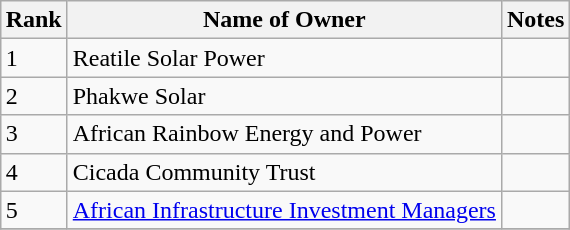<table class="wikitable sortable" style="margin: 0.5em auto">
<tr>
<th>Rank</th>
<th>Name of Owner</th>
<th>Notes</th>
</tr>
<tr>
<td>1</td>
<td>Reatile Solar Power</td>
<td></td>
</tr>
<tr>
<td>2</td>
<td>Phakwe Solar</td>
<td></td>
</tr>
<tr>
<td>3</td>
<td>African Rainbow Energy and Power</td>
<td></td>
</tr>
<tr>
<td>4</td>
<td>Cicada Community Trust</td>
<td></td>
</tr>
<tr>
<td>5</td>
<td><a href='#'>African Infrastructure Investment Managers</a></td>
<td></td>
</tr>
<tr>
</tr>
</table>
